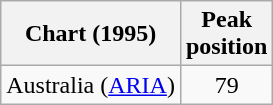<table class="wikitable">
<tr>
<th align="left">Chart (1995)</th>
<th align="left">Peak<br>position</th>
</tr>
<tr>
<td align="left">Australia (<a href='#'>ARIA</a>)</td>
<td style="text-align:center;">79</td>
</tr>
</table>
